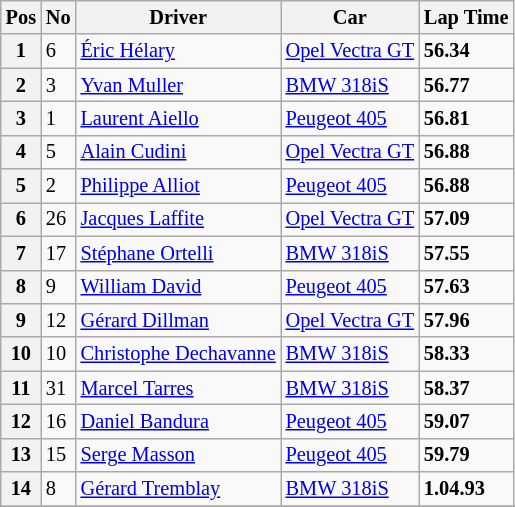<table class="wikitable" style="font-size: 85%;">
<tr>
<th>Pos</th>
<th>No</th>
<th>Driver</th>
<th>Car</th>
<th>Lap Time</th>
</tr>
<tr>
<th>1</th>
<td>6</td>
<td> <a href='#'>Éric Hélary</a></td>
<td><a href='#'> Opel Vectra GT</a></td>
<td><strong>56.34</strong></td>
</tr>
<tr>
<th>2</th>
<td>3</td>
<td> <a href='#'>Yvan Muller</a></td>
<td><a href='#'>BMW 318iS</a></td>
<td><strong>56.77</strong></td>
</tr>
<tr>
<th>3</th>
<td>1</td>
<td> <a href='#'>Laurent Aiello</a></td>
<td><a href='#'>Peugeot 405</a></td>
<td><strong>56.81</strong></td>
</tr>
<tr>
<th>4</th>
<td>5</td>
<td> <a href='#'>Alain Cudini</a></td>
<td><a href='#'> Opel Vectra GT</a></td>
<td><strong>56.88</strong></td>
</tr>
<tr>
<th>5</th>
<td>2</td>
<td> <a href='#'>Philippe Alliot</a></td>
<td><a href='#'>Peugeot 405</a></td>
<td><strong>56.88</strong></td>
</tr>
<tr>
<th>6</th>
<td>26</td>
<td> <a href='#'>Jacques Laffite</a></td>
<td><a href='#'> Opel Vectra GT</a></td>
<td><strong>57.09</strong></td>
</tr>
<tr>
<th>7</th>
<td>17</td>
<td> <a href='#'>Stéphane Ortelli</a></td>
<td><a href='#'>BMW 318iS</a></td>
<td><strong>57.55</strong></td>
</tr>
<tr>
<th>8</th>
<td>9</td>
<td> <a href='#'>William David</a></td>
<td><a href='#'>Peugeot 405</a></td>
<td><strong>57.63</strong></td>
</tr>
<tr>
<th>9</th>
<td>12</td>
<td> <a href='#'>Gérard Dillman</a></td>
<td><a href='#'> Opel Vectra GT</a></td>
<td><strong>57.96</strong></td>
</tr>
<tr>
<th>10</th>
<td>10</td>
<td> <a href='#'>Christophe Dechavanne</a></td>
<td><a href='#'>BMW 318iS</a></td>
<td><strong>58.33</strong></td>
</tr>
<tr>
<th>11</th>
<td>31</td>
<td> <a href='#'>Marcel Tarres</a></td>
<td><a href='#'>BMW 318iS</a></td>
<td><strong>58.37</strong></td>
</tr>
<tr>
<th>12</th>
<td>16</td>
<td> <a href='#'>Daniel Bandura</a></td>
<td><a href='#'>Peugeot 405</a></td>
<td><strong>59.07</strong></td>
</tr>
<tr>
<th>13</th>
<td>15</td>
<td> <a href='#'>Serge Masson</a></td>
<td><a href='#'>Peugeot 405</a></td>
<td><strong>59.79</strong></td>
</tr>
<tr>
<th>14</th>
<td>8</td>
<td> <a href='#'>Gérard Tremblay</a></td>
<td><a href='#'>BMW 318iS</a></td>
<td><strong>1.04.93</strong></td>
</tr>
<tr>
</tr>
</table>
